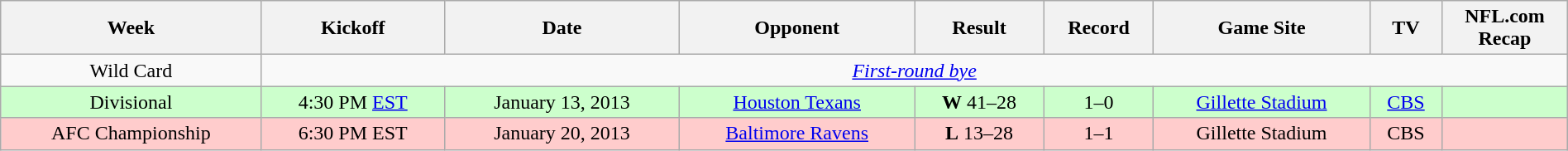<table class="wikitable" style="text-align: center; margin-left: auto; margin-right: auto;">
<tr>
<th>Week</th>
<th>Kickoff</th>
<th width="15%">Date</th>
<th>Opponent</th>
<th>Result</th>
<th>Record</th>
<th>Game Site</th>
<th>TV</th>
<th width="8%">NFL.com Recap</th>
</tr>
<tr style="text-align:center;">
<td>Wild Card</td>
<td colspan="8" style="text-align:center;"><em><a href='#'>First-round bye</a></em></td>
</tr>
<tr style="background:#cfc;">
<td align="center">Divisional</td>
<td>4:30 PM <a href='#'>EST</a></td>
<td>January 13, 2013</td>
<td><a href='#'>Houston Texans</a></td>
<td><strong>W</strong> 41–28</td>
<td align="center">1–0</td>
<td><a href='#'>Gillette Stadium</a></td>
<td><a href='#'>CBS</a></td>
<td></td>
</tr>
<tr style="background:#fcc;">
<td align="center">AFC Championship</td>
<td>6:30 PM EST</td>
<td>January 20, 2013</td>
<td><a href='#'>Baltimore Ravens</a></td>
<td><strong>L</strong> 13–28</td>
<td align="center">1–1</td>
<td>Gillette Stadium</td>
<td>CBS</td>
<td></td>
</tr>
</table>
